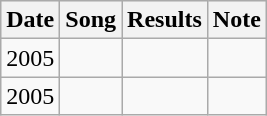<table class="wikitable collapsible collapsed">
<tr bgcolor="#efefef">
<th>Date</th>
<th>Song</th>
<th>Results</th>
<th>Note</th>
</tr>
<tr>
<td>2005</td>
<td></td>
<td></td>
<td></td>
</tr>
<tr>
<td>2005</td>
<td></td>
<td></td>
<td></td>
</tr>
</table>
